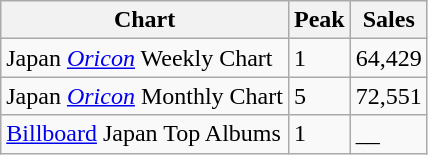<table class="wikitable sortable">
<tr>
<th>Chart</th>
<th>Peak</th>
<th>Sales</th>
</tr>
<tr>
<td>Japan <em><a href='#'>Oricon</a></em> Weekly Chart</td>
<td>1</td>
<td>64,429</td>
</tr>
<tr>
<td>Japan <em><a href='#'>Oricon</a></em> Monthly Chart</td>
<td>5</td>
<td>72,551</td>
</tr>
<tr>
<td><a href='#'>Billboard</a> Japan Top Albums</td>
<td>1</td>
<td>__</td>
</tr>
</table>
